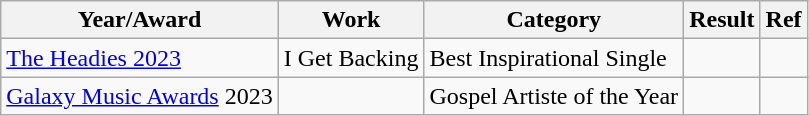<table class="wikitable">
<tr>
<th>Year/Award</th>
<th>Work</th>
<th>Category</th>
<th>Result</th>
<th>Ref</th>
</tr>
<tr>
<td><a href='#'>The Headies 2023</a></td>
<td>I Get Backing</td>
<td>Best Inspirational Single</td>
<td></td>
<td></td>
</tr>
<tr>
<td><a href='#'>Galaxy Music Awards</a> 2023</td>
<td></td>
<td>Gospel Artiste of the Year</td>
<td></td>
<td></td>
</tr>
</table>
